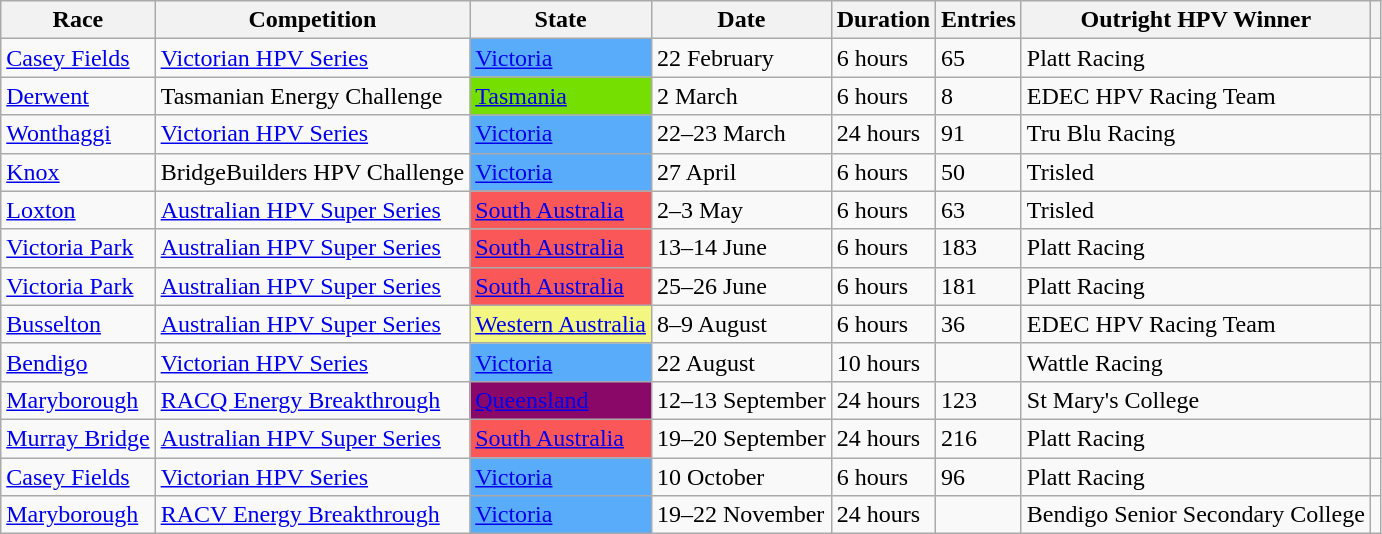<table class="wikitable">
<tr>
<th>Race</th>
<th>Competition</th>
<th>State</th>
<th>Date</th>
<th>Duration</th>
<th>Entries</th>
<th>Outright HPV Winner</th>
<th></th>
</tr>
<tr>
<td><a href='#'>Casey Fields</a></td>
<td><a href='#'>Victorian HPV Series</a></td>
<td style="text-align:left;background:#58ACFA;"> <a href='#'>Victoria</a></td>
<td>22 February</td>
<td>6 hours</td>
<td>65</td>
<td>Platt Racing</td>
<td></td>
</tr>
<tr>
<td><a href='#'>Derwent</a></td>
<td>Tasmanian Energy Challenge</td>
<td style="text-align:left;background:#74DF00;"> <a href='#'>Tasmania</a></td>
<td>2 March</td>
<td>6 hours</td>
<td>8</td>
<td>EDEC HPV Racing Team</td>
<td></td>
</tr>
<tr>
<td><a href='#'>Wonthaggi</a></td>
<td><a href='#'>Victorian HPV Series</a></td>
<td style="text-align:left;background:#58ACFA;"> <a href='#'>Victoria</a></td>
<td>22–23 March</td>
<td>24 hours</td>
<td>91</td>
<td>Tru Blu Racing</td>
<td></td>
</tr>
<tr>
<td><a href='#'>Knox</a></td>
<td>BridgeBuilders HPV Challenge</td>
<td style="text-align:left;background:#58ACFA;"> <a href='#'>Victoria</a></td>
<td>27 April</td>
<td>6 hours</td>
<td>50</td>
<td>Trisled</td>
<td></td>
</tr>
<tr>
<td><a href='#'>Loxton</a></td>
<td><a href='#'>Australian HPV Super Series</a></td>
<td style="text-align:left;background:#FA5858;"> <a href='#'>South Australia</a></td>
<td>2–3 May</td>
<td>6 hours</td>
<td>63</td>
<td>Trisled</td>
<td></td>
</tr>
<tr>
<td><a href='#'>Victoria Park</a></td>
<td><a href='#'>Australian HPV Super Series</a></td>
<td style="text-align:left;background:#FA5858;"> <a href='#'>South Australia</a></td>
<td>13–14 June</td>
<td>6 hours</td>
<td>183</td>
<td>Platt Racing</td>
<td></td>
</tr>
<tr>
<td><a href='#'>Victoria Park</a></td>
<td><a href='#'>Australian HPV Super Series</a></td>
<td style="text-align:left;background:#FA5858;"> <a href='#'>South Australia</a></td>
<td>25–26 June</td>
<td>6 hours</td>
<td>181</td>
<td>Platt Racing</td>
<td></td>
</tr>
<tr>
<td><a href='#'>Busselton</a></td>
<td><a href='#'>Australian HPV Super Series</a></td>
<td style="text-align:left;background:#F3F781;"> <a href='#'>Western Australia</a></td>
<td>8–9 August</td>
<td>6 hours</td>
<td>36</td>
<td>EDEC HPV Racing Team</td>
<td></td>
</tr>
<tr>
<td><a href='#'>Bendigo</a></td>
<td><a href='#'>Victorian HPV Series</a></td>
<td style="text-align:left;background:#58ACFA;"> <a href='#'>Victoria</a></td>
<td>22 August</td>
<td>10 hours</td>
<td></td>
<td>Wattle Racing</td>
<td></td>
</tr>
<tr>
<td><a href='#'>Maryborough</a></td>
<td><a href='#'>RACQ Energy Breakthrough</a></td>
<td style="text-align:left;background:#8A0868;"> <a href='#'>Queensland</a></td>
<td>12–13 September</td>
<td>24 hours</td>
<td>123</td>
<td>St Mary's College</td>
<td></td>
</tr>
<tr>
<td><a href='#'>Murray Bridge</a></td>
<td><a href='#'>Australian HPV Super Series</a></td>
<td style="text-align:left;background:#FA5858;"> <a href='#'>South Australia</a></td>
<td>19–20 September</td>
<td>24 hours</td>
<td>216</td>
<td>Platt Racing</td>
<td></td>
</tr>
<tr>
<td><a href='#'>Casey Fields</a></td>
<td><a href='#'>Victorian HPV Series</a></td>
<td style="text-align:left;background:#58ACFA;"> <a href='#'>Victoria</a></td>
<td>10 October</td>
<td>6 hours</td>
<td>96</td>
<td>Platt Racing</td>
<td></td>
</tr>
<tr>
<td><a href='#'>Maryborough</a></td>
<td><a href='#'>RACV Energy Breakthrough</a></td>
<td style="text-align:left;background:#58ACFA;"> <a href='#'>Victoria</a></td>
<td>19–22 November</td>
<td>24 hours</td>
<td></td>
<td>Bendigo Senior Secondary College</td>
<td></td>
</tr>
</table>
